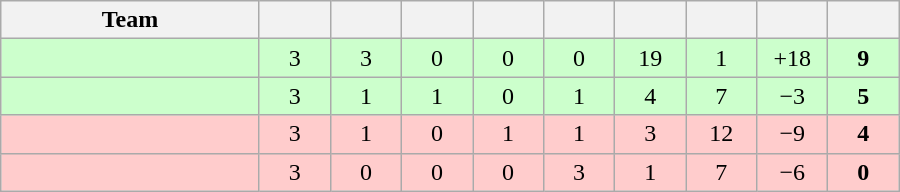<table class="wikitable" style="text-align:center;">
<tr>
<th width=165>Team</th>
<th width=40></th>
<th width=40></th>
<th width=40></th>
<th width=40></th>
<th width=40></th>
<th width=40></th>
<th width=40></th>
<th width=40></th>
<th width=40></th>
</tr>
<tr style="background:#ccffcc;">
<td style="text-align:left;"></td>
<td>3</td>
<td>3</td>
<td>0</td>
<td>0</td>
<td>0</td>
<td>19</td>
<td>1</td>
<td>+18</td>
<td><strong>9</strong></td>
</tr>
<tr style="background:#ccffcc;">
<td style="text-align:left;"></td>
<td>3</td>
<td>1</td>
<td>1</td>
<td>0</td>
<td>1</td>
<td>4</td>
<td>7</td>
<td>−3</td>
<td><strong>5</strong></td>
</tr>
<tr style="background:#ffcccc;">
<td style="text-align:left;"></td>
<td>3</td>
<td>1</td>
<td>0</td>
<td>1</td>
<td>1</td>
<td>3</td>
<td>12</td>
<td>−9</td>
<td><strong>4</strong></td>
</tr>
<tr style="background:#ffcccc;">
<td style="text-align:left;"></td>
<td>3</td>
<td>0</td>
<td>0</td>
<td>0</td>
<td>3</td>
<td>1</td>
<td>7</td>
<td>−6</td>
<td><strong>0</strong></td>
</tr>
</table>
